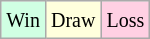<table class="wikitable">
<tr>
<td style="background-color: #d0ffe3;"><small>Win</small></td>
<td style="background-color: #ffffdd;"><small>Draw</small></td>
<td style="background-color: #ffd0e3;"><small>Loss</small></td>
</tr>
</table>
